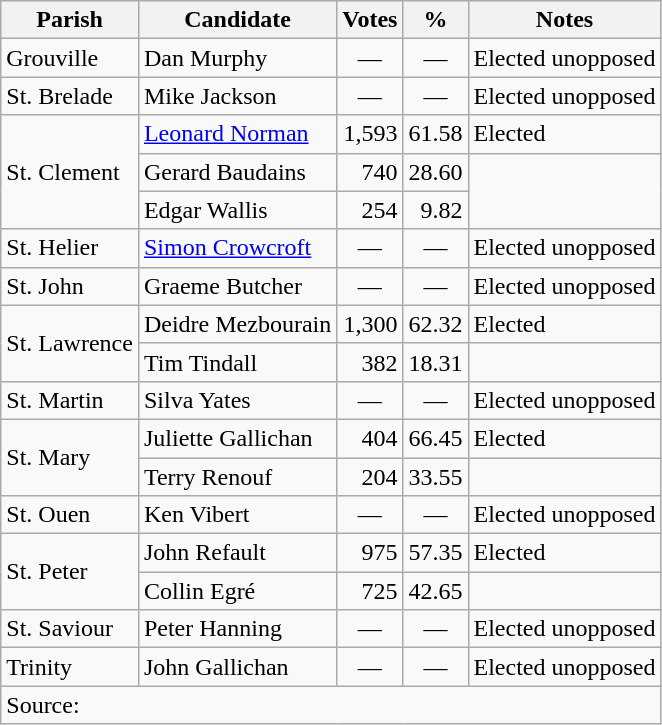<table class=wikitable style=text-align:right>
<tr>
<th>Parish</th>
<th>Candidate</th>
<th>Votes</th>
<th>%</th>
<th>Notes</th>
</tr>
<tr>
<td align=left>Grouville</td>
<td align=left>Dan Murphy</td>
<td align=center>—</td>
<td align=center>—</td>
<td align=left>Elected unopposed</td>
</tr>
<tr>
<td align=left>St. Brelade</td>
<td align=left>Mike Jackson</td>
<td align=center>—</td>
<td align=center>—</td>
<td align=left>Elected unopposed</td>
</tr>
<tr>
<td align=left rowspan=3>St. Clement</td>
<td align=left><a href='#'>Leonard Norman</a></td>
<td>1,593</td>
<td>61.58</td>
<td align=left>Elected</td>
</tr>
<tr>
<td align=left>Gerard Baudains</td>
<td>740</td>
<td>28.60</td>
</tr>
<tr>
<td align=left>Edgar Wallis</td>
<td>254</td>
<td>9.82</td>
</tr>
<tr>
<td align=left>St. Helier</td>
<td align=left><a href='#'>Simon Crowcroft</a></td>
<td align=center>—</td>
<td align=center>—</td>
<td align=left>Elected unopposed</td>
</tr>
<tr>
<td align=left>St. John</td>
<td align=left>Graeme Butcher</td>
<td align=center>—</td>
<td align=center>—</td>
<td align=left>Elected unopposed</td>
</tr>
<tr>
<td align=left rowspan=2>St. Lawrence</td>
<td align=left>Deidre Mezbourain</td>
<td>1,300</td>
<td>62.32</td>
<td align=left>Elected</td>
</tr>
<tr>
<td align=left>Tim Tindall</td>
<td>382</td>
<td>18.31</td>
<td></td>
</tr>
<tr>
<td align=left>St. Martin</td>
<td align=left>Silva Yates</td>
<td align=center>—</td>
<td align=center>—</td>
<td align=left>Elected unopposed</td>
</tr>
<tr>
<td align=left rowspan=2>St. Mary</td>
<td align=left>Juliette Gallichan</td>
<td>404</td>
<td>66.45</td>
<td align=left>Elected</td>
</tr>
<tr>
<td align=left>Terry Renouf</td>
<td>204</td>
<td>33.55</td>
<td></td>
</tr>
<tr>
<td align=left>St. Ouen</td>
<td align=left>Ken Vibert</td>
<td align=center>—</td>
<td align=center>—</td>
<td align=left>Elected unopposed</td>
</tr>
<tr>
<td align=left rowspan=2>St. Peter</td>
<td align=left>John Refault</td>
<td>975</td>
<td>57.35</td>
<td align=left>Elected</td>
</tr>
<tr>
<td align=left>Collin Egré</td>
<td>725</td>
<td>42.65</td>
</tr>
<tr>
<td align=left>St. Saviour</td>
<td align=left>Peter Hanning</td>
<td align=center>—</td>
<td align=center>—</td>
<td align=left>Elected unopposed</td>
</tr>
<tr>
<td align=left>Trinity</td>
<td align=left>John Gallichan</td>
<td align=center>—</td>
<td align=center>—</td>
<td align=left>Elected unopposed</td>
</tr>
<tr>
<td align=left colspan=5>Source:</td>
</tr>
</table>
